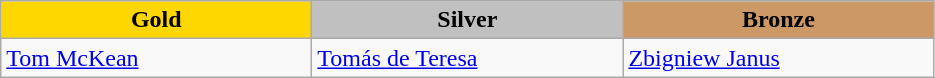<table class="wikitable" style="text-align:left">
<tr align="center">
<td width=200 bgcolor=gold><strong>Gold</strong></td>
<td width=200 bgcolor=silver><strong>Silver</strong></td>
<td width=200 bgcolor=CC9966><strong>Bronze</strong></td>
</tr>
<tr>
<td><a href='#'>Tom McKean</a><br><em></em></td>
<td><a href='#'>Tomás de Teresa</a><br><em></em></td>
<td><a href='#'>Zbigniew Janus</a><br><em></em></td>
</tr>
</table>
